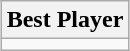<table class=wikitable style="text-align:center; margin:auto">
<tr>
<th>Best Player</th>
</tr>
<tr>
<td></td>
</tr>
</table>
